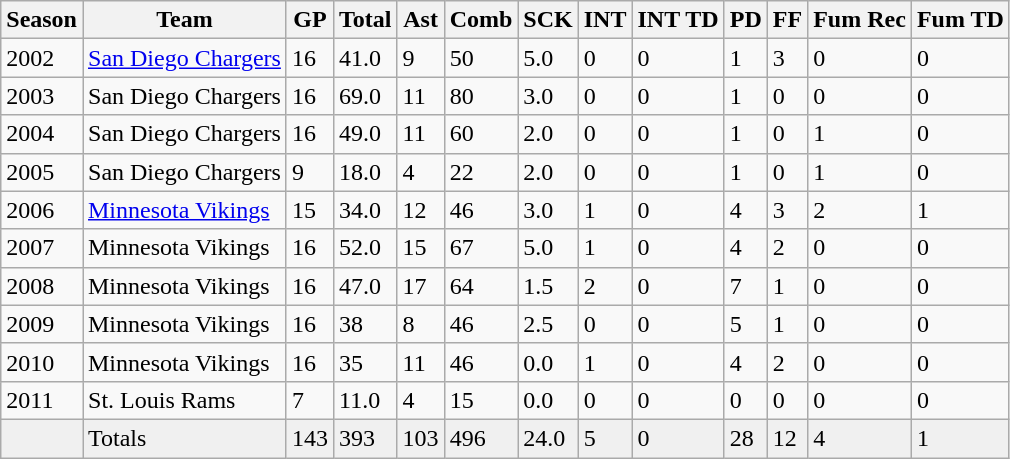<table class=wikitable>
<tr>
<th>Season</th>
<th>Team</th>
<th>GP</th>
<th>Total</th>
<th>Ast</th>
<th>Comb</th>
<th>SCK</th>
<th>INT</th>
<th>INT TD</th>
<th>PD</th>
<th>FF</th>
<th>Fum Rec</th>
<th>Fum TD</th>
</tr>
<tr>
<td>2002</td>
<td><a href='#'>San Diego Chargers</a></td>
<td>16</td>
<td>41.0</td>
<td>9</td>
<td>50</td>
<td>5.0</td>
<td>0</td>
<td>0</td>
<td>1</td>
<td>3</td>
<td>0</td>
<td>0</td>
</tr>
<tr>
<td>2003</td>
<td>San Diego Chargers</td>
<td>16</td>
<td>69.0</td>
<td>11</td>
<td>80</td>
<td>3.0</td>
<td>0</td>
<td>0</td>
<td>1</td>
<td>0</td>
<td>0</td>
<td>0</td>
</tr>
<tr>
<td>2004</td>
<td>San Diego Chargers</td>
<td>16</td>
<td>49.0</td>
<td>11</td>
<td>60</td>
<td>2.0</td>
<td>0</td>
<td>0</td>
<td>1</td>
<td>0</td>
<td>1</td>
<td>0</td>
</tr>
<tr>
<td>2005</td>
<td>San Diego Chargers</td>
<td>9</td>
<td>18.0</td>
<td>4</td>
<td>22</td>
<td>2.0</td>
<td>0</td>
<td>0</td>
<td>1</td>
<td>0</td>
<td>1</td>
<td>0</td>
</tr>
<tr>
<td>2006</td>
<td><a href='#'>Minnesota Vikings</a></td>
<td>15</td>
<td>34.0</td>
<td>12</td>
<td>46</td>
<td>3.0</td>
<td>1</td>
<td>0</td>
<td>4</td>
<td>3</td>
<td>2</td>
<td>1</td>
</tr>
<tr>
<td>2007</td>
<td>Minnesota Vikings</td>
<td>16</td>
<td>52.0</td>
<td>15</td>
<td>67</td>
<td>5.0</td>
<td>1</td>
<td>0</td>
<td>4</td>
<td>2</td>
<td>0</td>
<td>0</td>
</tr>
<tr>
<td>2008</td>
<td>Minnesota Vikings</td>
<td>16</td>
<td>47.0</td>
<td>17</td>
<td>64</td>
<td>1.5</td>
<td>2</td>
<td>0</td>
<td>7</td>
<td>1</td>
<td>0</td>
<td>0</td>
</tr>
<tr>
<td>2009</td>
<td>Minnesota Vikings</td>
<td>16</td>
<td>38</td>
<td>8</td>
<td>46</td>
<td>2.5</td>
<td>0</td>
<td>0</td>
<td>5</td>
<td>1</td>
<td>0</td>
<td>0</td>
</tr>
<tr>
<td>2010</td>
<td>Minnesota Vikings</td>
<td>16</td>
<td>35</td>
<td>11</td>
<td>46</td>
<td>0.0</td>
<td>1</td>
<td>0</td>
<td>4</td>
<td>2</td>
<td>0</td>
<td>0</td>
</tr>
<tr>
<td>2011</td>
<td>St. Louis Rams</td>
<td>7</td>
<td>11.0</td>
<td>4</td>
<td>15</td>
<td>0.0</td>
<td>0</td>
<td>0</td>
<td>0</td>
<td>0</td>
<td>0</td>
<td>0</td>
</tr>
<tr bgcolor="#f0f0f0">
<td></td>
<td>Totals</td>
<td>143</td>
<td>393</td>
<td>103</td>
<td>496</td>
<td>24.0</td>
<td>5</td>
<td>0</td>
<td>28</td>
<td>12</td>
<td>4</td>
<td>1</td>
</tr>
</table>
